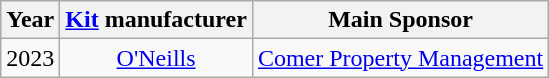<table class="wikitable" style="text-align: center">
<tr>
<th>Year</th>
<th><a href='#'>Kit</a> manufacturer</th>
<th>Main Sponsor</th>
</tr>
<tr>
<td>2023</td>
<td rowspan="2"><a href='#'>O'Neills</a></td>
<td rowspan="9"><a href='#'>Comer Property Management</a></td>
</tr>
</table>
